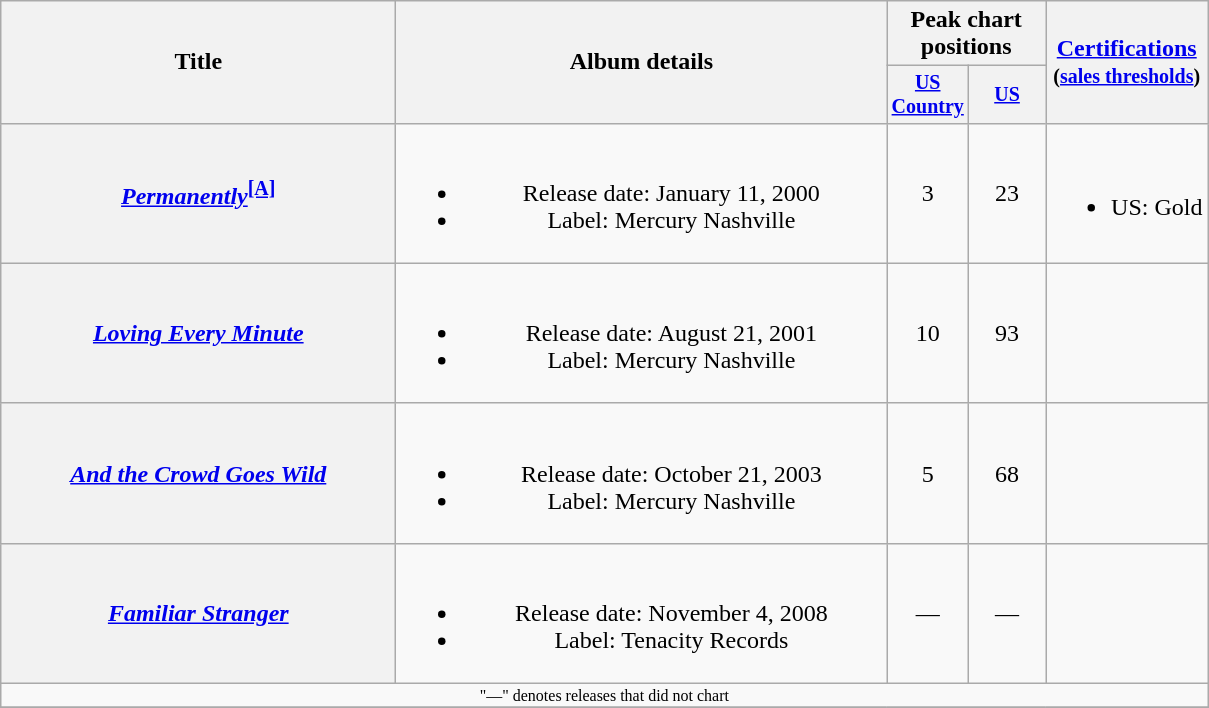<table class="wikitable plainrowheaders" style="text-align:center;">
<tr>
<th rowspan="2" style="width:16em;">Title</th>
<th rowspan="2" style="width:20em;">Album details</th>
<th colspan="2">Peak chart<br>positions</th>
<th rowspan="2"><a href='#'>Certifications</a><br><small>(<a href='#'>sales thresholds</a>)</small></th>
</tr>
<tr style="font-size:smaller;">
<th width="45"><a href='#'>US Country</a><br></th>
<th width="45"><a href='#'>US</a><br></th>
</tr>
<tr>
<th scope="row"><em><a href='#'>Permanently</a></em><sup><span></span><a href='#'><strong>[A]</strong></a></sup></th>
<td><br><ul><li>Release date: January 11, 2000</li><li>Label: Mercury Nashville</li></ul></td>
<td>3</td>
<td>23</td>
<td align="left"><br><ul><li>US: Gold</li></ul></td>
</tr>
<tr>
<th scope="row"><em><a href='#'>Loving Every Minute</a></em></th>
<td><br><ul><li>Release date: August 21, 2001</li><li>Label: Mercury Nashville</li></ul></td>
<td>10</td>
<td>93</td>
<td></td>
</tr>
<tr>
<th scope="row"><em><a href='#'>And the Crowd Goes Wild</a></em></th>
<td><br><ul><li>Release date: October 21, 2003</li><li>Label: Mercury Nashville</li></ul></td>
<td>5</td>
<td>68</td>
<td></td>
</tr>
<tr>
<th scope="row"><em><a href='#'>Familiar Stranger</a></em></th>
<td><br><ul><li>Release date: November 4, 2008</li><li>Label: Tenacity Records</li></ul></td>
<td>—</td>
<td>—</td>
<td></td>
</tr>
<tr>
<td colspan="5" style="font-size:8pt">"—" denotes releases that did not chart</td>
</tr>
<tr>
</tr>
</table>
